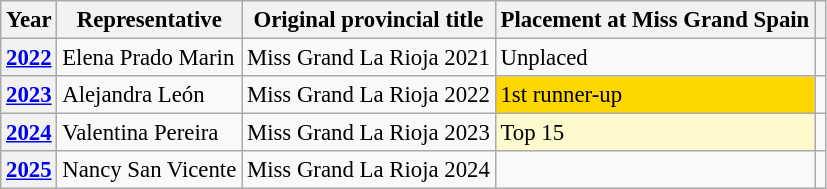<table class="wikitable defaultcenter col2left" style="font-size:95%;">
<tr>
<th>Year</th>
<th>Representative</th>
<th>Original provincial title</th>
<th>Placement at Miss Grand Spain</th>
<th></th>
</tr>
<tr>
<th><a href='#'>2022</a></th>
<td>Elena Prado Marin</td>
<td>Miss Grand La Rioja 2021</td>
<td>Unplaced</td>
<td></td>
</tr>
<tr>
<th><a href='#'>2023</a></th>
<td>Alejandra León</td>
<td>Miss Grand La Rioja 2022</td>
<td bgcolor=gold>1st runner-up</td>
<td></td>
</tr>
<tr>
<th><a href='#'>2024</a></th>
<td>Valentina Pereira</td>
<td>Miss Grand La Rioja 2023</td>
<td bgcolor=#FFFACD>Top 15</td>
<td></td>
</tr>
<tr>
<th><a href='#'>2025</a></th>
<td>Nancy San Vicente</td>
<td>Miss Grand La Rioja 2024</td>
<td></td>
<td></td>
</tr>
</table>
